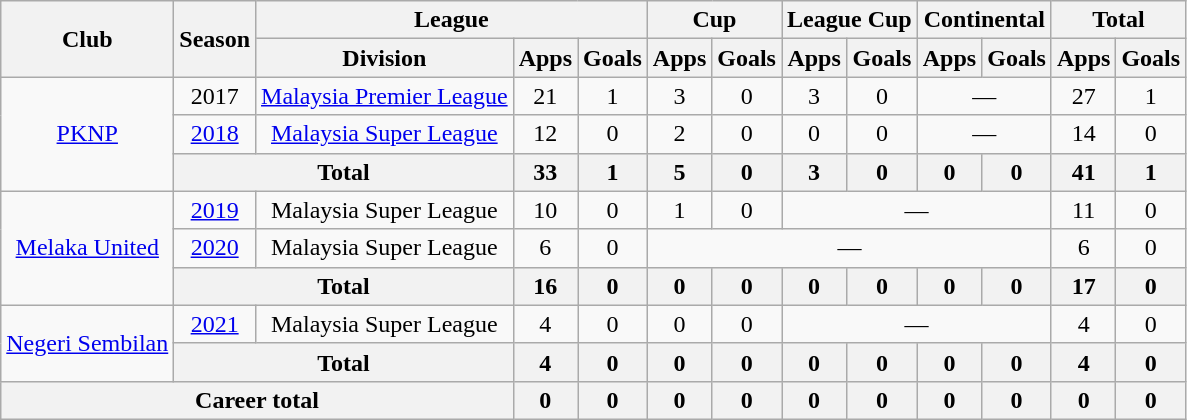<table class=wikitable style="text-align: center">
<tr>
<th rowspan=2>Club</th>
<th rowspan=2>Season</th>
<th colspan=3>League</th>
<th colspan=2>Cup</th>
<th colspan=2>League Cup</th>
<th colspan=2>Continental</th>
<th colspan=2>Total</th>
</tr>
<tr>
<th>Division</th>
<th>Apps</th>
<th>Goals</th>
<th>Apps</th>
<th>Goals</th>
<th>Apps</th>
<th>Goals</th>
<th>Apps</th>
<th>Goals</th>
<th>Apps</th>
<th>Goals</th>
</tr>
<tr>
<td rowspan=3><a href='#'>PKNP</a></td>
<td>2017</td>
<td><a href='#'>Malaysia Premier League</a></td>
<td>21</td>
<td>1</td>
<td>3</td>
<td>0</td>
<td>3</td>
<td>0</td>
<td colspan="2">—</td>
<td>27</td>
<td>1</td>
</tr>
<tr>
<td><a href='#'>2018</a></td>
<td><a href='#'>Malaysia Super League</a></td>
<td>12</td>
<td>0</td>
<td>2</td>
<td>0</td>
<td>0</td>
<td>0</td>
<td colspan="2">—</td>
<td>14</td>
<td>0</td>
</tr>
<tr>
<th colspan=2>Total</th>
<th>33</th>
<th>1</th>
<th>5</th>
<th>0</th>
<th>3</th>
<th>0</th>
<th>0</th>
<th>0</th>
<th>41</th>
<th>1</th>
</tr>
<tr>
<td rowspan=3><a href='#'>Melaka United</a></td>
<td><a href='#'>2019</a></td>
<td>Malaysia Super League</td>
<td>10</td>
<td>0</td>
<td>1</td>
<td>0</td>
<td colspan="4">—</td>
<td>11</td>
<td>0</td>
</tr>
<tr>
<td><a href='#'>2020</a></td>
<td>Malaysia Super League</td>
<td>6</td>
<td>0</td>
<td colspan="6">—</td>
<td>6</td>
<td>0</td>
</tr>
<tr>
<th colspan=2>Total</th>
<th>16</th>
<th>0</th>
<th>0</th>
<th>0</th>
<th>0</th>
<th>0</th>
<th>0</th>
<th>0</th>
<th>17</th>
<th>0</th>
</tr>
<tr>
<td rowspan=2><a href='#'>Negeri Sembilan</a></td>
<td><a href='#'>2021</a></td>
<td>Malaysia Super League</td>
<td>4</td>
<td>0</td>
<td>0</td>
<td>0</td>
<td colspan="4">—</td>
<td>4</td>
<td>0</td>
</tr>
<tr>
<th colspan=2>Total</th>
<th>4</th>
<th>0</th>
<th>0</th>
<th>0</th>
<th>0</th>
<th>0</th>
<th>0</th>
<th>0</th>
<th>4</th>
<th>0</th>
</tr>
<tr>
<th colspan=3>Career total</th>
<th>0</th>
<th>0</th>
<th>0</th>
<th>0</th>
<th>0</th>
<th>0</th>
<th>0</th>
<th>0</th>
<th>0</th>
<th>0</th>
</tr>
</table>
